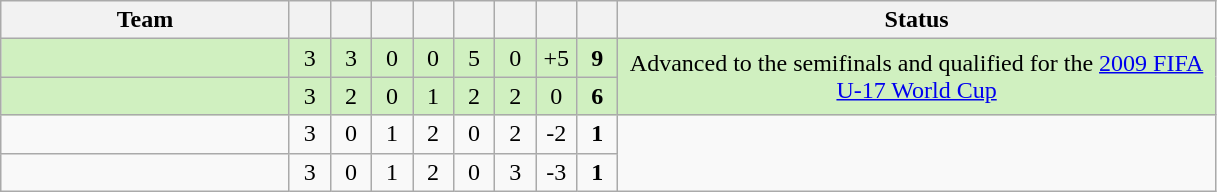<table class="wikitable" style="text-align: center;">
<tr>
<th width=185>Team</th>
<th width=20></th>
<th width=20></th>
<th width=20></th>
<th width=20></th>
<th width=20></th>
<th width=20></th>
<th width=20></th>
<th width=20></th>
<th width=391>Status</th>
</tr>
<tr bgcolor="#D0F0C0">
<td align="left"></td>
<td>3</td>
<td>3</td>
<td>0</td>
<td>0</td>
<td>5</td>
<td>0</td>
<td>+5</td>
<td><strong>9</strong></td>
<td rowspan=2>Advanced to the semifinals and qualified for the <a href='#'>2009 FIFA U-17 World Cup</a></td>
</tr>
<tr bgcolor="#D0F0C0">
<td align="left"></td>
<td>3</td>
<td>2</td>
<td>0</td>
<td>1</td>
<td>2</td>
<td>2</td>
<td>0</td>
<td><strong>6</strong></td>
</tr>
<tr>
<td align="left"></td>
<td>3</td>
<td>0</td>
<td>1</td>
<td>2</td>
<td>0</td>
<td>2</td>
<td>-2</td>
<td><strong>1</strong></td>
</tr>
<tr>
<td align="left"></td>
<td>3</td>
<td>0</td>
<td>1</td>
<td>2</td>
<td>0</td>
<td>3</td>
<td>-3</td>
<td><strong>1</strong></td>
</tr>
</table>
